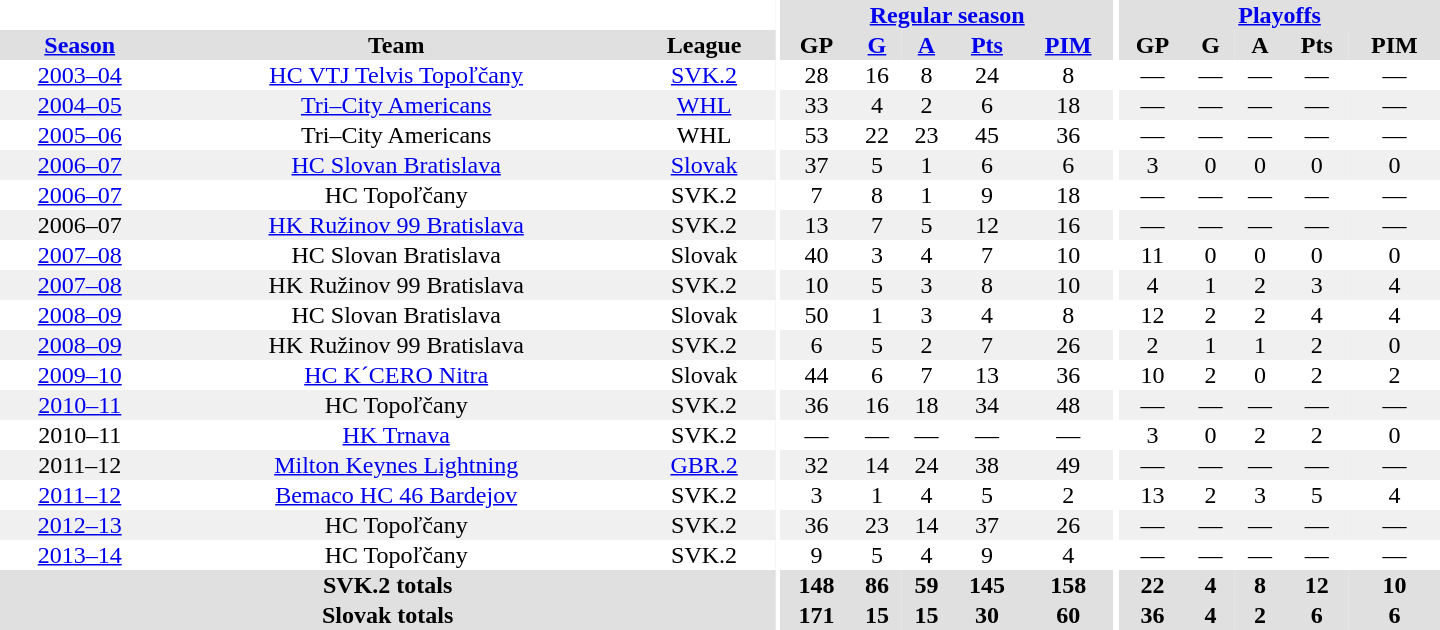<table border="0" cellpadding="1" cellspacing="0" style="text-align:center; width:60em">
<tr bgcolor="#e0e0e0">
<th colspan="3" bgcolor="#ffffff"></th>
<th rowspan="99" bgcolor="#ffffff"></th>
<th colspan="5"><a href='#'>Regular season</a></th>
<th rowspan="99" bgcolor="#ffffff"></th>
<th colspan="5"><a href='#'>Playoffs</a></th>
</tr>
<tr bgcolor="#e0e0e0">
<th><a href='#'>Season</a></th>
<th>Team</th>
<th>League</th>
<th>GP</th>
<th><a href='#'>G</a></th>
<th><a href='#'>A</a></th>
<th><a href='#'>Pts</a></th>
<th><a href='#'>PIM</a></th>
<th>GP</th>
<th>G</th>
<th>A</th>
<th>Pts</th>
<th>PIM</th>
</tr>
<tr>
<td><a href='#'>2003–04</a></td>
<td><a href='#'>HC VTJ Telvis Topoľčany</a></td>
<td><a href='#'>SVK.2</a></td>
<td>28</td>
<td>16</td>
<td>8</td>
<td>24</td>
<td>8</td>
<td>—</td>
<td>—</td>
<td>—</td>
<td>—</td>
<td>—</td>
</tr>
<tr bgcolor="#f0f0f0">
<td><a href='#'>2004–05</a></td>
<td><a href='#'>Tri–City Americans</a></td>
<td><a href='#'>WHL</a></td>
<td>33</td>
<td>4</td>
<td>2</td>
<td>6</td>
<td>18</td>
<td>—</td>
<td>—</td>
<td>—</td>
<td>—</td>
<td>—</td>
</tr>
<tr>
<td><a href='#'>2005–06</a></td>
<td>Tri–City Americans</td>
<td>WHL</td>
<td>53</td>
<td>22</td>
<td>23</td>
<td>45</td>
<td>36</td>
<td>—</td>
<td>—</td>
<td>—</td>
<td>—</td>
<td>—</td>
</tr>
<tr bgcolor="#f0f0f0">
<td><a href='#'>2006–07</a></td>
<td><a href='#'>HC Slovan Bratislava</a></td>
<td><a href='#'>Slovak</a></td>
<td>37</td>
<td>5</td>
<td>1</td>
<td>6</td>
<td>6</td>
<td>3</td>
<td>0</td>
<td>0</td>
<td>0</td>
<td>0</td>
</tr>
<tr>
<td><a href='#'>2006–07</a></td>
<td>HC Topoľčany</td>
<td>SVK.2</td>
<td>7</td>
<td>8</td>
<td>1</td>
<td>9</td>
<td>18</td>
<td>—</td>
<td>—</td>
<td>—</td>
<td>—</td>
<td>—</td>
</tr>
<tr bgcolor="#f0f0f0">
<td>2006–07</td>
<td><a href='#'>HK Ružinov 99 Bratislava</a></td>
<td>SVK.2</td>
<td>13</td>
<td>7</td>
<td>5</td>
<td>12</td>
<td>16</td>
<td>—</td>
<td>—</td>
<td>—</td>
<td>—</td>
<td>—</td>
</tr>
<tr>
<td><a href='#'>2007–08</a></td>
<td>HC Slovan Bratislava</td>
<td>Slovak</td>
<td>40</td>
<td>3</td>
<td>4</td>
<td>7</td>
<td>10</td>
<td>11</td>
<td>0</td>
<td>0</td>
<td>0</td>
<td>0</td>
</tr>
<tr bgcolor="#f0f0f0">
<td><a href='#'>2007–08</a></td>
<td>HK Ružinov 99 Bratislava</td>
<td>SVK.2</td>
<td>10</td>
<td>5</td>
<td>3</td>
<td>8</td>
<td>10</td>
<td>4</td>
<td>1</td>
<td>2</td>
<td>3</td>
<td>4</td>
</tr>
<tr>
<td><a href='#'>2008–09</a></td>
<td>HC Slovan Bratislava</td>
<td>Slovak</td>
<td>50</td>
<td>1</td>
<td>3</td>
<td>4</td>
<td>8</td>
<td>12</td>
<td>2</td>
<td>2</td>
<td>4</td>
<td>4</td>
</tr>
<tr bgcolor="#f0f0f0">
<td><a href='#'>2008–09</a></td>
<td>HK Ružinov 99 Bratislava</td>
<td>SVK.2</td>
<td>6</td>
<td>5</td>
<td>2</td>
<td>7</td>
<td>26</td>
<td>2</td>
<td>1</td>
<td>1</td>
<td>2</td>
<td>0</td>
</tr>
<tr>
<td><a href='#'>2009–10</a></td>
<td><a href='#'>HC K´CERO Nitra</a></td>
<td>Slovak</td>
<td>44</td>
<td>6</td>
<td>7</td>
<td>13</td>
<td>36</td>
<td>10</td>
<td>2</td>
<td>0</td>
<td>2</td>
<td>2</td>
</tr>
<tr bgcolor="#f0f0f0">
<td><a href='#'>2010–11</a></td>
<td>HC Topoľčany</td>
<td>SVK.2</td>
<td>36</td>
<td>16</td>
<td>18</td>
<td>34</td>
<td>48</td>
<td>—</td>
<td>—</td>
<td>—</td>
<td>—</td>
<td>—</td>
</tr>
<tr>
<td>2010–11</td>
<td><a href='#'>HK Trnava</a></td>
<td>SVK.2</td>
<td>—</td>
<td>—</td>
<td>—</td>
<td>—</td>
<td>—</td>
<td>3</td>
<td>0</td>
<td>2</td>
<td>2</td>
<td>0</td>
</tr>
<tr bgcolor="#f0f0f0">
<td>2011–12</td>
<td><a href='#'>Milton Keynes Lightning</a></td>
<td><a href='#'>GBR.2</a></td>
<td>32</td>
<td>14</td>
<td>24</td>
<td>38</td>
<td>49</td>
<td>—</td>
<td>—</td>
<td>—</td>
<td>—</td>
<td>—</td>
</tr>
<tr>
<td><a href='#'>2011–12</a></td>
<td><a href='#'>Bemaco HC 46 Bardejov</a></td>
<td>SVK.2</td>
<td>3</td>
<td>1</td>
<td>4</td>
<td>5</td>
<td>2</td>
<td>13</td>
<td>2</td>
<td>3</td>
<td>5</td>
<td>4</td>
</tr>
<tr bgcolor="#f0f0f0">
<td><a href='#'>2012–13</a></td>
<td>HC Topoľčany</td>
<td>SVK.2</td>
<td>36</td>
<td>23</td>
<td>14</td>
<td>37</td>
<td>26</td>
<td>—</td>
<td>—</td>
<td>—</td>
<td>—</td>
<td>—</td>
</tr>
<tr>
<td><a href='#'>2013–14</a></td>
<td>HC Topoľčany</td>
<td>SVK.2</td>
<td>9</td>
<td>5</td>
<td>4</td>
<td>9</td>
<td>4</td>
<td>—</td>
<td>—</td>
<td>—</td>
<td>—</td>
<td>—</td>
</tr>
<tr bgcolor="#e0e0e0">
<th colspan="3">SVK.2 totals</th>
<th>148</th>
<th>86</th>
<th>59</th>
<th>145</th>
<th>158</th>
<th>22</th>
<th>4</th>
<th>8</th>
<th>12</th>
<th>10</th>
</tr>
<tr bgcolor="#e0e0e0">
<th colspan="3">Slovak totals</th>
<th>171</th>
<th>15</th>
<th>15</th>
<th>30</th>
<th>60</th>
<th>36</th>
<th>4</th>
<th>2</th>
<th>6</th>
<th>6</th>
</tr>
</table>
